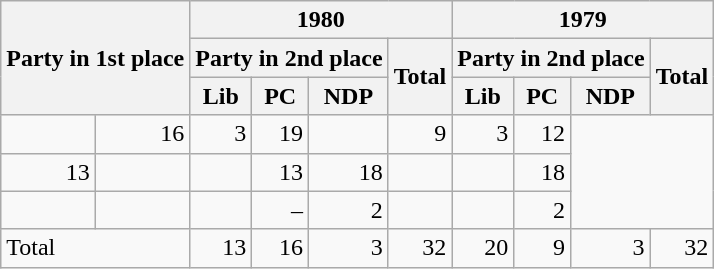<table class="wikitable" style="text-align:right;">
<tr>
<th rowspan="3" colspan="2" style="text-align:left;">Party in 1st place</th>
<th colspan="4">1980</th>
<th colspan="4">1979</th>
</tr>
<tr>
<th colspan="3">Party in 2nd place</th>
<th rowspan="2">Total</th>
<th colspan="3">Party in 2nd place</th>
<th rowspan="2">Total</th>
</tr>
<tr>
<th>Lib</th>
<th>PC</th>
<th>NDP</th>
<th>Lib</th>
<th>PC</th>
<th>NDP</th>
</tr>
<tr>
<td></td>
<td>16</td>
<td>3</td>
<td>19</td>
<td></td>
<td>9</td>
<td>3</td>
<td>12</td>
</tr>
<tr>
<td>13</td>
<td></td>
<td></td>
<td>13</td>
<td>18</td>
<td></td>
<td></td>
<td>18</td>
</tr>
<tr>
<td></td>
<td></td>
<td></td>
<td>–</td>
<td>2</td>
<td></td>
<td></td>
<td>2</td>
</tr>
<tr>
<td colspan="2" style="text-align:left;">Total</td>
<td>13</td>
<td>16</td>
<td>3</td>
<td>32</td>
<td>20</td>
<td>9</td>
<td>3</td>
<td>32</td>
</tr>
</table>
